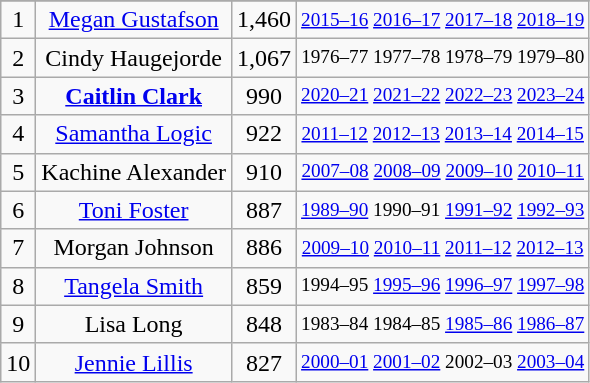<table class="wikitable sortable" style="text-align: center">
<tr>
</tr>
<tr>
<td>1</td>
<td><a href='#'>Megan Gustafson</a></td>
<td>1,460</td>
<td style="font-size:80%;"><a href='#'>2015–16</a> <a href='#'>2016–17</a> <a href='#'>2017–18</a> <a href='#'>2018–19</a></td>
</tr>
<tr>
<td>2</td>
<td>Cindy Haugejorde</td>
<td>1,067</td>
<td style="font-size:80%;">1976–77 1977–78 1978–79 1979–80</td>
</tr>
<tr>
<td>3</td>
<td><strong><a href='#'>Caitlin Clark</a></strong></td>
<td>990</td>
<td style="font-size:80%;"><a href='#'>2020–21</a> <a href='#'>2021–22</a> <a href='#'>2022–23</a> <a href='#'>2023–24</a></td>
</tr>
<tr>
<td>4</td>
<td><a href='#'>Samantha Logic</a></td>
<td>922</td>
<td style="font-size:80%;"><a href='#'>2011–12</a> <a href='#'>2012–13</a> <a href='#'>2013–14</a> <a href='#'>2014–15</a></td>
</tr>
<tr>
<td>5</td>
<td>Kachine Alexander</td>
<td>910</td>
<td style="font-size:80%;"><a href='#'>2007–08</a> <a href='#'>2008–09</a> <a href='#'>2009–10</a> <a href='#'>2010–11</a></td>
</tr>
<tr>
<td>6</td>
<td><a href='#'>Toni Foster</a></td>
<td>887</td>
<td style="font-size:80%;"><a href='#'>1989–90</a> 1990–91 <a href='#'>1991–92</a> <a href='#'>1992–93</a></td>
</tr>
<tr>
<td>7</td>
<td>Morgan Johnson</td>
<td>886</td>
<td style="font-size:80%;"><a href='#'>2009–10</a> <a href='#'>2010–11</a> <a href='#'>2011–12</a> <a href='#'>2012–13</a></td>
</tr>
<tr>
<td>8</td>
<td><a href='#'>Tangela Smith</a></td>
<td>859</td>
<td style="font-size:80%;">1994–95 <a href='#'>1995–96</a> <a href='#'>1996–97</a> <a href='#'>1997–98</a></td>
</tr>
<tr>
<td>9</td>
<td>Lisa Long</td>
<td>848</td>
<td style="font-size:80%;">1983–84 1984–85 <a href='#'>1985–86</a> <a href='#'>1986–87</a></td>
</tr>
<tr>
<td>10</td>
<td><a href='#'>Jennie Lillis</a></td>
<td>827</td>
<td style="font-size:80%;"><a href='#'>2000–01</a> <a href='#'>2001–02</a> 2002–03 <a href='#'>2003–04</a></td>
</tr>
</table>
